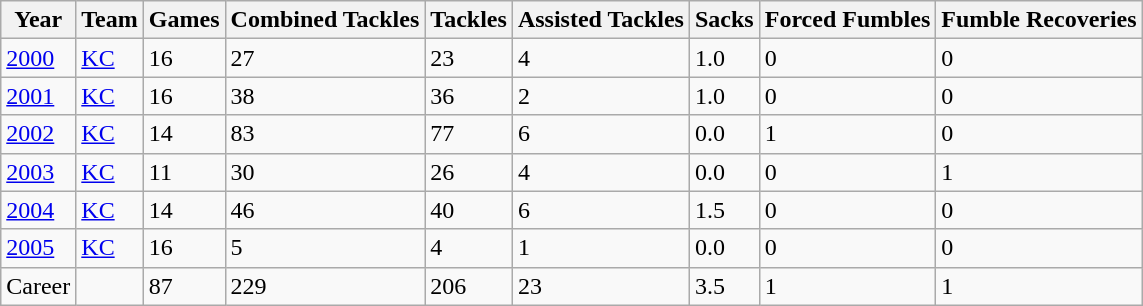<table class="wikitable">
<tr>
<th>Year</th>
<th>Team</th>
<th>Games</th>
<th>Combined Tackles</th>
<th>Tackles</th>
<th>Assisted Tackles</th>
<th>Sacks</th>
<th>Forced Fumbles</th>
<th>Fumble Recoveries</th>
</tr>
<tr>
<td><a href='#'>2000</a></td>
<td><a href='#'>KC</a></td>
<td>16</td>
<td>27</td>
<td>23</td>
<td>4</td>
<td>1.0</td>
<td>0</td>
<td>0</td>
</tr>
<tr>
<td><a href='#'>2001</a></td>
<td><a href='#'>KC</a></td>
<td>16</td>
<td>38</td>
<td>36</td>
<td>2</td>
<td>1.0</td>
<td>0</td>
<td>0</td>
</tr>
<tr>
<td><a href='#'>2002</a></td>
<td><a href='#'>KC</a></td>
<td>14</td>
<td>83</td>
<td>77</td>
<td>6</td>
<td>0.0</td>
<td>1</td>
<td>0</td>
</tr>
<tr>
<td><a href='#'>2003</a></td>
<td><a href='#'>KC</a></td>
<td>11</td>
<td>30</td>
<td>26</td>
<td>4</td>
<td>0.0</td>
<td>0</td>
<td>1</td>
</tr>
<tr>
<td><a href='#'>2004</a></td>
<td><a href='#'>KC</a></td>
<td>14</td>
<td>46</td>
<td>40</td>
<td>6</td>
<td>1.5</td>
<td>0</td>
<td>0</td>
</tr>
<tr>
<td><a href='#'>2005</a></td>
<td><a href='#'>KC</a></td>
<td>16</td>
<td>5</td>
<td>4</td>
<td>1</td>
<td>0.0</td>
<td>0</td>
<td>0</td>
</tr>
<tr>
<td>Career</td>
<td></td>
<td>87</td>
<td>229</td>
<td>206</td>
<td>23</td>
<td>3.5</td>
<td>1</td>
<td>1</td>
</tr>
</table>
